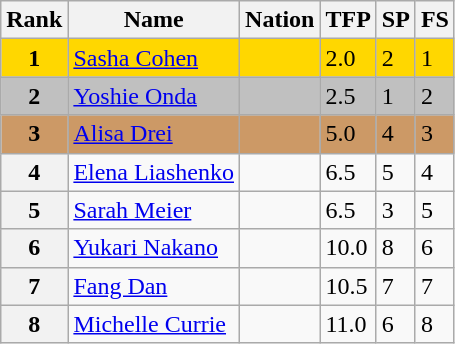<table class="wikitable">
<tr>
<th>Rank</th>
<th>Name</th>
<th>Nation</th>
<th>TFP</th>
<th>SP</th>
<th>FS</th>
</tr>
<tr bgcolor="gold">
<td align="center"><strong>1</strong></td>
<td><a href='#'>Sasha Cohen</a></td>
<td></td>
<td>2.0</td>
<td>2</td>
<td>1</td>
</tr>
<tr bgcolor="silver">
<td align="center"><strong>2</strong></td>
<td><a href='#'>Yoshie Onda</a></td>
<td></td>
<td>2.5</td>
<td>1</td>
<td>2</td>
</tr>
<tr bgcolor="cc9966">
<td align="center"><strong>3</strong></td>
<td><a href='#'>Alisa Drei</a></td>
<td></td>
<td>5.0</td>
<td>4</td>
<td>3</td>
</tr>
<tr>
<th>4</th>
<td><a href='#'>Elena Liashenko</a></td>
<td></td>
<td>6.5</td>
<td>5</td>
<td>4</td>
</tr>
<tr>
<th>5</th>
<td><a href='#'>Sarah Meier</a></td>
<td></td>
<td>6.5</td>
<td>3</td>
<td>5</td>
</tr>
<tr>
<th>6</th>
<td><a href='#'>Yukari Nakano</a></td>
<td></td>
<td>10.0</td>
<td>8</td>
<td>6</td>
</tr>
<tr>
<th>7</th>
<td><a href='#'>Fang Dan</a></td>
<td></td>
<td>10.5</td>
<td>7</td>
<td>7</td>
</tr>
<tr>
<th>8</th>
<td><a href='#'>Michelle Currie</a></td>
<td></td>
<td>11.0</td>
<td>6</td>
<td>8</td>
</tr>
</table>
